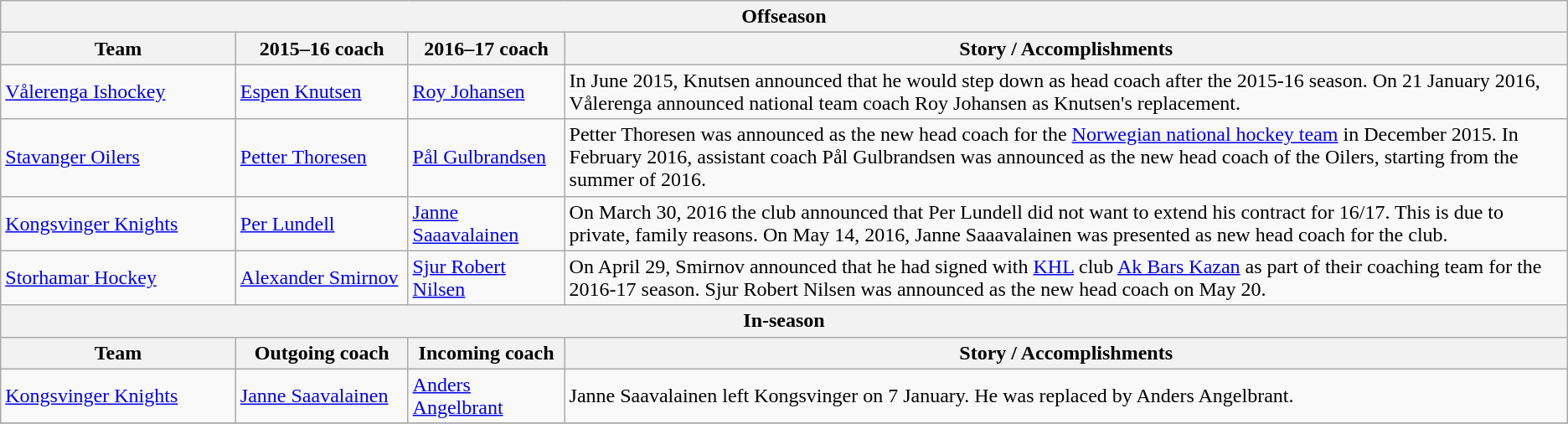<table class="wikitable">
<tr>
<th colspan="4">Offseason</th>
</tr>
<tr>
<th style="width:13%;">Team</th>
<th style="width:11%;">2015–16 coach</th>
<th style="width:10%;">2016–17 coach</th>
<th>Story / Accomplishments</th>
</tr>
<tr>
<td><a href='#'>Vålerenga Ishockey</a></td>
<td><a href='#'>Espen Knutsen</a></td>
<td><a href='#'>Roy Johansen</a></td>
<td>In June 2015, Knutsen announced that he would step down as head coach after the 2015-16 season. On 21 January 2016, Vålerenga announced national team coach Roy Johansen as Knutsen's replacement.</td>
</tr>
<tr>
<td><a href='#'>Stavanger Oilers</a></td>
<td><a href='#'>Petter Thoresen</a></td>
<td><a href='#'>Pål Gulbrandsen</a></td>
<td>Petter Thoresen was announced as the new head coach for the <a href='#'>Norwegian national hockey team</a> in December 2015. In February 2016, assistant coach Pål Gulbrandsen was announced as the new head coach of the Oilers, starting from the summer of 2016.</td>
</tr>
<tr>
<td><a href='#'>Kongsvinger Knights</a></td>
<td><a href='#'>Per Lundell</a></td>
<td><a href='#'>Janne Saaavalainen</a></td>
<td>On March 30, 2016 the club announced that Per Lundell did not want to extend his contract for 16/17. This is due to private, family reasons. On May 14, 2016, Janne Saaavalainen was presented as new head coach for the club.</td>
</tr>
<tr>
<td><a href='#'>Storhamar Hockey</a></td>
<td><a href='#'>Alexander Smirnov</a></td>
<td><a href='#'>Sjur Robert Nilsen</a></td>
<td>On April 29, Smirnov announced that he had signed with <a href='#'>KHL</a> club <a href='#'>Ak Bars Kazan</a> as part of their coaching team for the 2016-17 season. Sjur Robert Nilsen was announced as the new head coach on May 20.</td>
</tr>
<tr>
<th colspan="4">In-season</th>
</tr>
<tr>
<th style="width:15%;">Team</th>
<th style="width:10%;">Outgoing coach</th>
<th style="width:10%;">Incoming coach</th>
<th>Story / Accomplishments</th>
</tr>
<tr>
<td><a href='#'>Kongsvinger Knights</a></td>
<td><a href='#'>Janne Saavalainen</a></td>
<td><a href='#'>Anders Angelbrant</a></td>
<td>Janne Saavalainen left Kongsvinger on 7 January. He was replaced by Anders Angelbrant.</td>
</tr>
<tr>
</tr>
</table>
